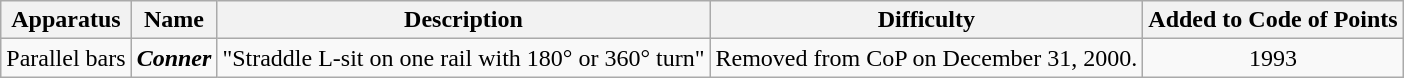<table class="wikitable">
<tr>
<th scope="col">Apparatus</th>
<th scope="col">Name</th>
<th scope="col">Description</th>
<th scope="col">Difficulty</th>
<th scope="col">Added to Code of Points</th>
</tr>
<tr>
<td>Parallel bars</td>
<td><strong><em>Conner</em></strong></td>
<td>"Straddle L-sit on one rail with 180° or 360° turn"</td>
<td align=center>Removed from CoP on December 31, 2000.</td>
<td align=center>1993</td>
</tr>
</table>
